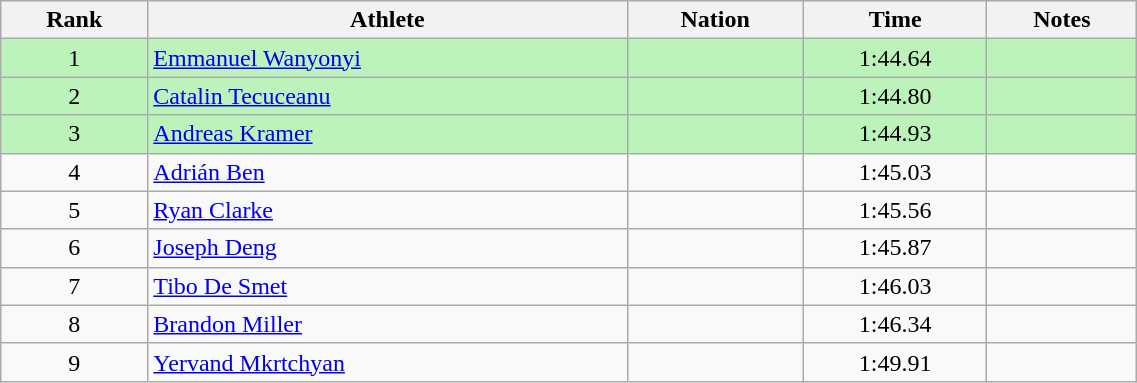<table class="wikitable sortable" style="text-align:center;width: 60%;">
<tr>
<th>Rank</th>
<th>Athlete</th>
<th>Nation</th>
<th>Time</th>
<th>Notes</th>
</tr>
<tr bgcolor=#bbf3bb>
<td>1</td>
<td align=left><a href='#'>Emmanuel Wanyonyi</a></td>
<td align=left></td>
<td>1:44.64</td>
<td></td>
</tr>
<tr bgcolor=#bbf3bb>
<td>2</td>
<td align=left><a href='#'>Catalin Tecuceanu</a></td>
<td align=left></td>
<td>1:44.80</td>
<td></td>
</tr>
<tr bgcolor=#bbf3bb>
<td>3</td>
<td align=left><a href='#'>Andreas Kramer</a></td>
<td align=left></td>
<td>1:44.93</td>
<td></td>
</tr>
<tr>
<td>4</td>
<td align=left><a href='#'>Adrián Ben</a></td>
<td align=left></td>
<td>1:45.03</td>
<td></td>
</tr>
<tr>
<td>5</td>
<td align=left><a href='#'>Ryan Clarke</a></td>
<td align=left></td>
<td>1:45.56</td>
<td></td>
</tr>
<tr>
<td>6</td>
<td align=left><a href='#'>Joseph Deng</a></td>
<td align=left></td>
<td>1:45.87</td>
<td></td>
</tr>
<tr>
<td>7</td>
<td align=left><a href='#'>Tibo De Smet</a></td>
<td align=left></td>
<td>1:46.03</td>
<td></td>
</tr>
<tr>
<td>8</td>
<td align=left><a href='#'>Brandon Miller</a></td>
<td align=left></td>
<td>1:46.34</td>
<td></td>
</tr>
<tr>
<td>9</td>
<td align=left><a href='#'>Yervand Mkrtchyan</a></td>
<td align=left></td>
<td>1:49.91</td>
<td></td>
</tr>
</table>
